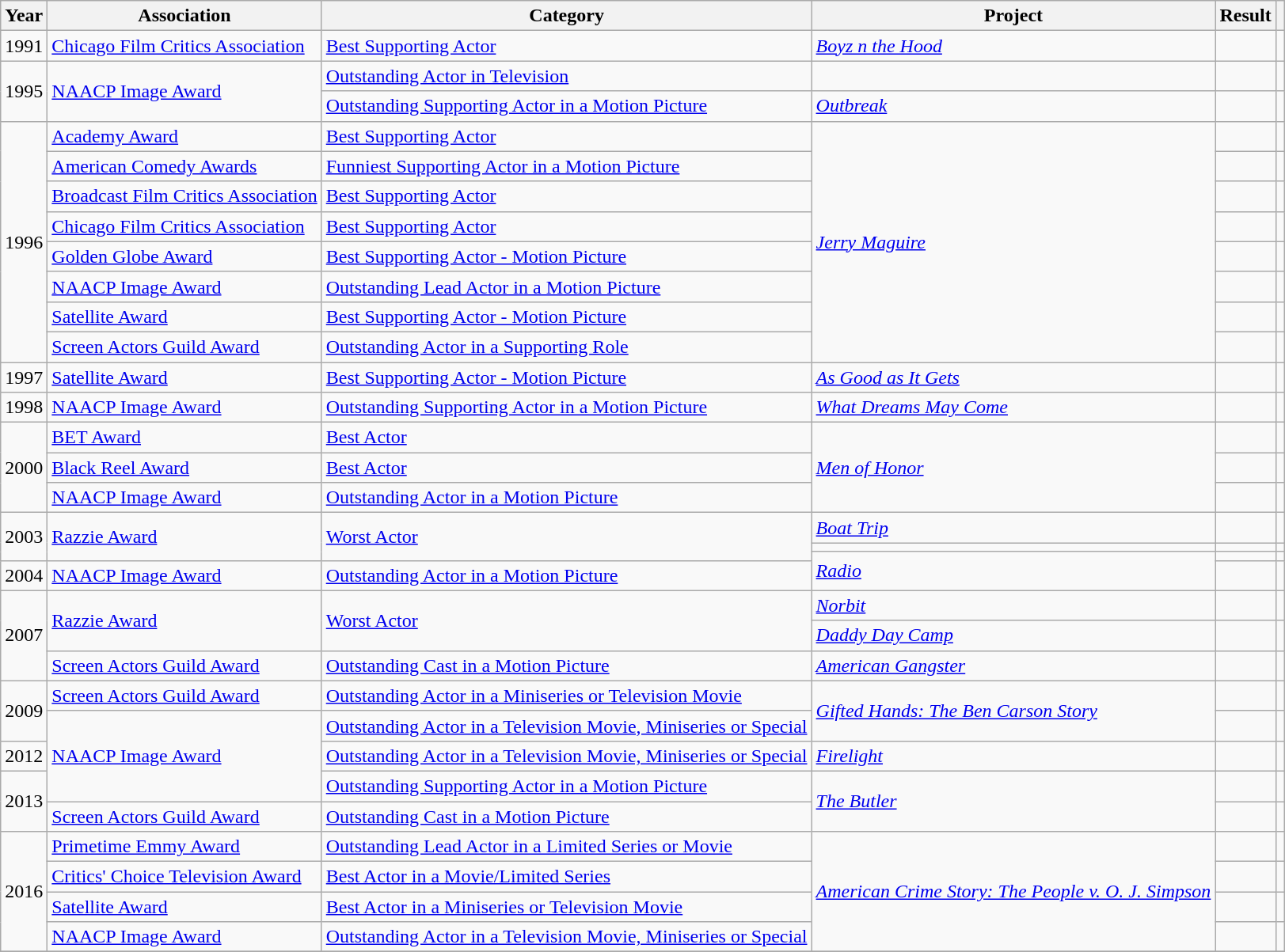<table class="wikitable sortable">
<tr>
<th>Year</th>
<th>Association</th>
<th>Category</th>
<th>Project</th>
<th>Result</th>
<th class=unsortable></th>
</tr>
<tr>
<td>1991</td>
<td><a href='#'>Chicago Film Critics Association</a></td>
<td><a href='#'>Best Supporting Actor</a></td>
<td><em><a href='#'>Boyz n the Hood</a></em></td>
<td></td>
<td></td>
</tr>
<tr>
<td rowspan=2>1995</td>
<td rowspan=2><a href='#'>NAACP Image Award</a></td>
<td><a href='#'>Outstanding Actor in Television</a></td>
<td><em></em></td>
<td></td>
<td></td>
</tr>
<tr>
<td><a href='#'>Outstanding Supporting Actor in a Motion Picture</a></td>
<td><em><a href='#'>Outbreak</a></em></td>
<td></td>
<td></td>
</tr>
<tr>
<td rowspan=8>1996</td>
<td><a href='#'>Academy Award</a></td>
<td><a href='#'>Best Supporting Actor</a></td>
<td rowspan=8><em><a href='#'>Jerry Maguire</a></em></td>
<td></td>
<td></td>
</tr>
<tr>
<td><a href='#'>American Comedy Awards</a></td>
<td><a href='#'>Funniest Supporting Actor in a Motion Picture</a></td>
<td></td>
<td></td>
</tr>
<tr>
<td><a href='#'>Broadcast Film Critics Association</a></td>
<td><a href='#'>Best Supporting Actor</a></td>
<td></td>
<td></td>
</tr>
<tr>
<td><a href='#'>Chicago Film Critics Association</a></td>
<td><a href='#'>Best Supporting Actor</a></td>
<td></td>
<td></td>
</tr>
<tr>
<td><a href='#'>Golden Globe Award</a></td>
<td><a href='#'>Best Supporting Actor - Motion Picture</a></td>
<td></td>
<td></td>
</tr>
<tr>
<td><a href='#'>NAACP Image Award</a></td>
<td><a href='#'>Outstanding Lead Actor in a Motion Picture</a></td>
<td></td>
<td></td>
</tr>
<tr>
<td><a href='#'>Satellite Award</a></td>
<td><a href='#'>Best Supporting Actor - Motion Picture</a></td>
<td></td>
<td></td>
</tr>
<tr>
<td><a href='#'>Screen Actors Guild Award</a></td>
<td><a href='#'>Outstanding Actor in a Supporting Role</a></td>
<td></td>
<td></td>
</tr>
<tr>
<td>1997</td>
<td><a href='#'>Satellite Award</a></td>
<td><a href='#'>Best Supporting Actor - Motion Picture</a></td>
<td><em><a href='#'>As Good as It Gets</a></em></td>
<td></td>
<td></td>
</tr>
<tr>
<td>1998</td>
<td><a href='#'>NAACP Image Award</a></td>
<td><a href='#'>Outstanding Supporting Actor in a Motion Picture</a></td>
<td><em><a href='#'>What Dreams May Come</a></em></td>
<td></td>
<td></td>
</tr>
<tr>
<td rowspan=3>2000</td>
<td><a href='#'>BET Award</a></td>
<td><a href='#'>Best Actor</a></td>
<td rowspan=3><em><a href='#'>Men of Honor</a></em></td>
<td></td>
<td></td>
</tr>
<tr>
<td><a href='#'>Black Reel Award</a></td>
<td><a href='#'>Best Actor</a></td>
<td></td>
<td></td>
</tr>
<tr>
<td><a href='#'>NAACP Image Award</a></td>
<td><a href='#'>Outstanding Actor in a Motion Picture</a></td>
<td></td>
<td></td>
</tr>
<tr>
<td rowspan=3>2003</td>
<td rowspan=3><a href='#'>Razzie Award</a></td>
<td rowspan=3><a href='#'>Worst Actor</a></td>
<td><em><a href='#'>Boat Trip</a></em></td>
<td></td>
<td></td>
</tr>
<tr>
<td><em></em></td>
<td></td>
<td></td>
</tr>
<tr>
<td rowspan=2><em><a href='#'>Radio</a></em></td>
<td></td>
<td></td>
</tr>
<tr>
<td>2004</td>
<td><a href='#'>NAACP Image Award</a></td>
<td><a href='#'>Outstanding Actor in a Motion Picture</a></td>
<td></td>
<td></td>
</tr>
<tr>
<td rowspan=3>2007</td>
<td rowspan=2><a href='#'>Razzie Award</a></td>
<td rowspan=2><a href='#'>Worst Actor</a></td>
<td><em><a href='#'>Norbit</a></em></td>
<td></td>
<td></td>
</tr>
<tr>
<td><em><a href='#'>Daddy Day Camp</a></em></td>
<td></td>
<td></td>
</tr>
<tr>
<td><a href='#'>Screen Actors Guild Award</a></td>
<td><a href='#'>Outstanding Cast in a Motion Picture</a></td>
<td><em><a href='#'>American Gangster</a></em></td>
<td></td>
<td></td>
</tr>
<tr>
<td rowspan=2>2009</td>
<td><a href='#'>Screen Actors Guild Award</a></td>
<td><a href='#'>Outstanding Actor in a Miniseries or Television Movie</a></td>
<td rowspan=2><em><a href='#'>Gifted Hands: The Ben Carson Story</a></em></td>
<td></td>
<td></td>
</tr>
<tr>
<td rowspan=3><a href='#'>NAACP Image Award</a></td>
<td><a href='#'>Outstanding Actor in a Television Movie, Miniseries or Special</a></td>
<td></td>
<td></td>
</tr>
<tr>
<td>2012</td>
<td><a href='#'>Outstanding Actor in a Television Movie, Miniseries or Special</a></td>
<td><em><a href='#'>Firelight</a></em></td>
<td></td>
<td></td>
</tr>
<tr>
<td rowspan=2>2013</td>
<td><a href='#'>Outstanding Supporting Actor in a Motion Picture</a></td>
<td rowspan=2><em><a href='#'>The Butler</a></em></td>
<td></td>
<td></td>
</tr>
<tr>
<td><a href='#'>Screen Actors Guild Award</a></td>
<td><a href='#'>Outstanding Cast in a Motion Picture</a></td>
<td></td>
<td></td>
</tr>
<tr>
<td rowspan=4>2016</td>
<td><a href='#'>Primetime Emmy Award</a></td>
<td><a href='#'>Outstanding Lead Actor in a Limited Series or Movie</a></td>
<td rowspan=4><em><a href='#'>American Crime Story: The People v. O. J. Simpson</a></em></td>
<td></td>
<td></td>
</tr>
<tr>
<td><a href='#'>Critics' Choice Television Award</a></td>
<td><a href='#'>Best Actor in a Movie/Limited Series</a></td>
<td></td>
<td></td>
</tr>
<tr>
<td><a href='#'>Satellite Award</a></td>
<td><a href='#'>Best Actor in a Miniseries or Television Movie</a></td>
<td></td>
<td></td>
</tr>
<tr>
<td><a href='#'>NAACP Image Award</a></td>
<td><a href='#'>Outstanding Actor in a Television Movie, Miniseries or Special</a></td>
<td></td>
<td></td>
</tr>
<tr>
</tr>
</table>
